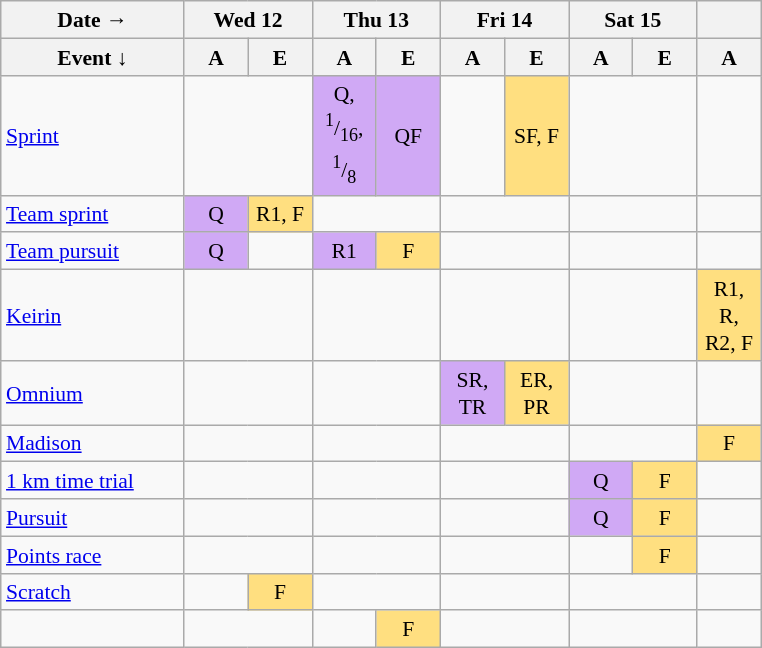<table class="wikitable" style="margin:0.5em auto; font-size:90%; line-height:1.25em;text-align:center;">
<tr>
<th>Date →</th>
<th colspan=2>Wed 12</th>
<th colspan=2>Thu 13</th>
<th colspan=2>Fri 14</th>
<th colspan=2>Sat 15</th>
<th></th>
</tr>
<tr>
<th style="width:8em;">Event ↓</th>
<th style="width:2.5em;">A</th>
<th style="width:2.5em;">E</th>
<th style="width:2.5em;">A</th>
<th style="width:2.5em;">E</th>
<th style="width:2.5em;">A</th>
<th style="width:2.5em;">E</th>
<th style="width:2.5em;">A</th>
<th style="width:2.5em;">E</th>
<th style="width:2.5em;">A</th>
</tr>
<tr>
<td align=left><a href='#'>Sprint</a></td>
<td colspan=2></td>
<td bgcolor=D0A9F5>Q, <sup>1</sup>/<sub>16</sub>, <sup>1</sup>/<sub>8</sub></td>
<td bgcolor=D0A9F5>QF</td>
<td></td>
<td bgcolor=FFDF80>SF, F</td>
<td colspan=2></td>
<td></td>
</tr>
<tr>
<td align=left><a href='#'>Team sprint</a></td>
<td bgcolor=D0A9F5>Q</td>
<td bgcolor=FFDF80>R1, F</td>
<td colspan=2></td>
<td colspan=2></td>
<td colspan=2></td>
<td></td>
</tr>
<tr>
<td align=left><a href='#'>Team pursuit</a></td>
<td bgcolor=D0A9F5>Q</td>
<td></td>
<td bgcolor=D0A9F5>R1</td>
<td bgcolor=FFDF80>F</td>
<td colspan=2></td>
<td colspan=2></td>
<td></td>
</tr>
<tr>
<td align=left><a href='#'>Keirin</a></td>
<td colspan=2></td>
<td colspan=2></td>
<td colspan=2></td>
<td colspan=2></td>
<td bgcolor="#FFDF80">R1, R, R2, F</td>
</tr>
<tr>
<td align=left><a href='#'>Omnium</a></td>
<td colspan=2></td>
<td colspan=2></td>
<td bgcolor=D0A9F5>SR, TR</td>
<td bgcolor=FFDF80>ER, PR</td>
<td colspan=2></td>
<td></td>
</tr>
<tr>
<td align=left><a href='#'>Madison</a></td>
<td colspan=2></td>
<td colspan=2></td>
<td colspan=2></td>
<td colspan=2></td>
<td bgcolor=FFDF80>F</td>
</tr>
<tr>
<td align=left><a href='#'>1 km time trial</a></td>
<td colspan=2></td>
<td colspan=2></td>
<td colspan=2></td>
<td bgcolor=D0A9F5>Q</td>
<td bgcolor=FFDF80>F</td>
<td></td>
</tr>
<tr>
<td align=left><a href='#'>Pursuit</a></td>
<td colspan=2></td>
<td colspan=2></td>
<td colspan=2></td>
<td bgcolor=D0A9F5>Q</td>
<td bgcolor=FFDF80>F</td>
<td></td>
</tr>
<tr>
<td align=left><a href='#'>Points race</a></td>
<td colspan=2></td>
<td colspan=2></td>
<td colspan=2></td>
<td></td>
<td bgcolor=FFDF80>F</td>
<td></td>
</tr>
<tr>
<td align=left><a href='#'>Scratch</a></td>
<td></td>
<td bgcolor=FFDF80>F</td>
<td colspan=2></td>
<td colspan=2></td>
<td colspan=2></td>
<td></td>
</tr>
<tr>
<td align=left><a href='#'></a></td>
<td colspan=2></td>
<td></td>
<td bgcolor=FFDF80>F</td>
<td colspan=2></td>
<td colspan=2></td>
<td></td>
</tr>
</table>
